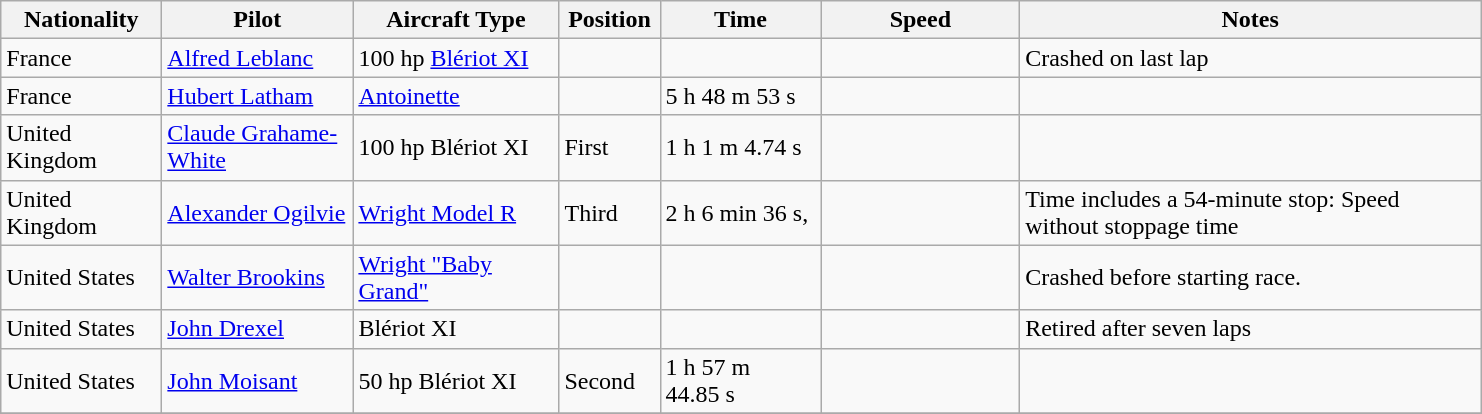<table class="wikitable">
<tr>
<th Width="100pt">Nationality</th>
<th Width="120pt">Pilot</th>
<th Width="130pt">Aircraft Type</th>
<th Width="60pt">Position</th>
<th Width="100pt">Time</th>
<th Width=125pt">Speed</th>
<th Width="300pt">Notes</th>
</tr>
<tr>
<td>France</td>
<td><a href='#'>Alfred Leblanc</a></td>
<td>100 hp <a href='#'>Blériot XI</a></td>
<td></td>
<td></td>
<td></td>
<td>Crashed on last lap</td>
</tr>
<tr>
<td>France</td>
<td><a href='#'>Hubert Latham</a></td>
<td><a href='#'>Antoinette</a></td>
<td></td>
<td>5 h 48 m 53 s</td>
<td></td>
<td></td>
</tr>
<tr>
<td>United Kingdom</td>
<td><a href='#'>Claude Grahame-White</a></td>
<td>100 hp Blériot XI</td>
<td>First</td>
<td>1 h 1 m 4.74 s</td>
<td></td>
<td></td>
</tr>
<tr>
<td>United Kingdom</td>
<td><a href='#'>Alexander Ogilvie</a></td>
<td><a href='#'>Wright Model R</a></td>
<td>Third</td>
<td>2 h 6 min 36 s,</td>
<td><br></td>
<td>Time includes a 54-minute stop: Speed without stoppage time </td>
</tr>
<tr>
<td>United States</td>
<td><a href='#'>Walter Brookins</a></td>
<td><a href='#'>Wright "Baby Grand"</a></td>
<td></td>
<td></td>
<td></td>
<td>Crashed before starting race.</td>
</tr>
<tr>
<td>United States</td>
<td><a href='#'>John Drexel</a></td>
<td>Blériot XI</td>
<td></td>
<td></td>
<td></td>
<td>Retired after seven laps</td>
</tr>
<tr>
<td>United States</td>
<td><a href='#'>John Moisant</a></td>
<td>50 hp Blériot XI</td>
<td>Second</td>
<td>1 h 57 m 44.85 s</td>
<td></td>
<td></td>
</tr>
<tr>
</tr>
</table>
